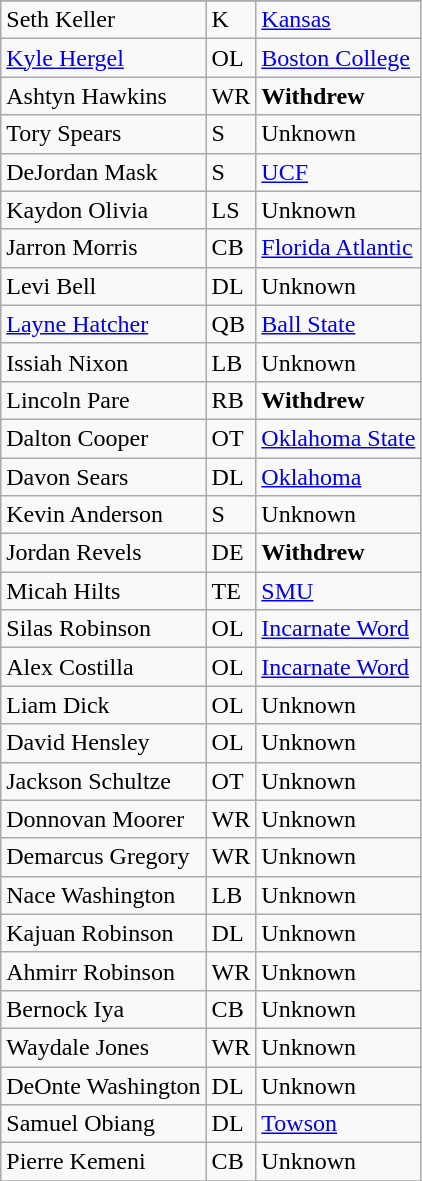<table class="wikitable">
<tr>
</tr>
<tr>
<td>Seth Keller</td>
<td>K</td>
<td><a href='#'>Kansas</a></td>
</tr>
<tr>
<td><a href='#'>Kyle Hergel</a></td>
<td>OL</td>
<td><a href='#'>Boston College</a></td>
</tr>
<tr>
<td>Ashtyn Hawkins</td>
<td>WR</td>
<td><strong>Withdrew</strong></td>
</tr>
<tr>
<td>Tory Spears</td>
<td>S</td>
<td>Unknown</td>
</tr>
<tr>
<td>DeJordan Mask</td>
<td>S</td>
<td><a href='#'>UCF</a></td>
</tr>
<tr>
<td>Kaydon Olivia</td>
<td>LS</td>
<td>Unknown</td>
</tr>
<tr>
<td>Jarron Morris</td>
<td>CB</td>
<td><a href='#'>Florida Atlantic</a></td>
</tr>
<tr>
<td>Levi Bell</td>
<td>DL</td>
<td>Unknown</td>
</tr>
<tr>
<td><a href='#'>Layne Hatcher</a></td>
<td>QB</td>
<td><a href='#'>Ball State</a></td>
</tr>
<tr>
<td>Issiah Nixon</td>
<td>LB</td>
<td>Unknown</td>
</tr>
<tr>
<td>Lincoln Pare</td>
<td>RB</td>
<td><strong>Withdrew</strong></td>
</tr>
<tr>
<td>Dalton Cooper</td>
<td>OT</td>
<td><a href='#'>Oklahoma State</a></td>
</tr>
<tr>
<td>Davon Sears</td>
<td>DL</td>
<td><a href='#'>Oklahoma</a></td>
</tr>
<tr>
<td>Kevin Anderson</td>
<td>S</td>
<td>Unknown</td>
</tr>
<tr>
<td>Jordan Revels</td>
<td>DE</td>
<td><strong>Withdrew</strong></td>
</tr>
<tr>
<td>Micah Hilts</td>
<td>TE</td>
<td><a href='#'>SMU</a></td>
</tr>
<tr>
<td>Silas Robinson</td>
<td>OL</td>
<td><a href='#'>Incarnate Word</a></td>
</tr>
<tr>
<td>Alex Costilla</td>
<td>OL</td>
<td><a href='#'>Incarnate Word</a></td>
</tr>
<tr>
<td>Liam Dick</td>
<td>OL</td>
<td>Unknown</td>
</tr>
<tr>
<td>David Hensley</td>
<td>OL</td>
<td>Unknown</td>
</tr>
<tr>
<td>Jackson Schultze</td>
<td>OT</td>
<td>Unknown</td>
</tr>
<tr>
<td>Donnovan Moorer</td>
<td>WR</td>
<td>Unknown</td>
</tr>
<tr>
<td>Demarcus Gregory</td>
<td>WR</td>
<td>Unknown</td>
</tr>
<tr>
<td>Nace Washington</td>
<td>LB</td>
<td>Unknown</td>
</tr>
<tr>
<td>Kajuan Robinson</td>
<td>DL</td>
<td>Unknown</td>
</tr>
<tr>
<td>Ahmirr Robinson</td>
<td>WR</td>
<td>Unknown</td>
</tr>
<tr>
<td>Bernock Iya</td>
<td>CB</td>
<td>Unknown</td>
</tr>
<tr>
<td>Waydale Jones</td>
<td>WR</td>
<td>Unknown</td>
</tr>
<tr>
<td>DeOnte Washington</td>
<td>DL</td>
<td>Unknown</td>
</tr>
<tr>
<td>Samuel Obiang</td>
<td>DL</td>
<td><a href='#'>Towson</a></td>
</tr>
<tr>
<td>Pierre Kemeni</td>
<td>CB</td>
<td>Unknown</td>
</tr>
<tr>
</tr>
<tr>
</tr>
</table>
